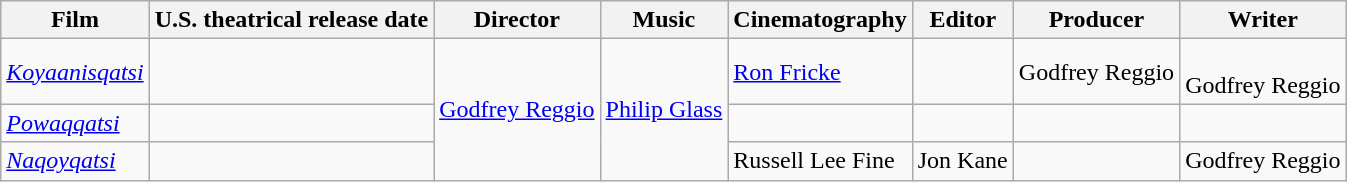<table class="wikitable plainrowheaders">
<tr>
<th>Film</th>
<th>U.S. theatrical release date</th>
<th>Director</th>
<th>Music</th>
<th>Cinematography</th>
<th>Editor</th>
<th>Producer</th>
<th>Writer</th>
</tr>
<tr>
<td scope="row"><em><a href='#'>Koyaanisqatsi</a></em></td>
<td></td>
<td rowspan=3><a href='#'>Godfrey Reggio</a></td>
<td rowspan=3><a href='#'>Philip Glass</a></td>
<td><a href='#'>Ron Fricke</a></td>
<td></td>
<td>Godfrey Reggio</td>
<td><br>Godfrey Reggio<br></td>
</tr>
<tr>
<td scope="row"><em><a href='#'>Powaqqatsi</a></em></td>
<td></td>
<td></td>
<td></td>
<td></td>
<td></td>
</tr>
<tr>
<td scope="row"><em><a href='#'>Naqoyqatsi</a></em></td>
<td></td>
<td>Russell Lee Fine</td>
<td>Jon Kane</td>
<td></td>
<td>Godfrey Reggio</td>
</tr>
</table>
